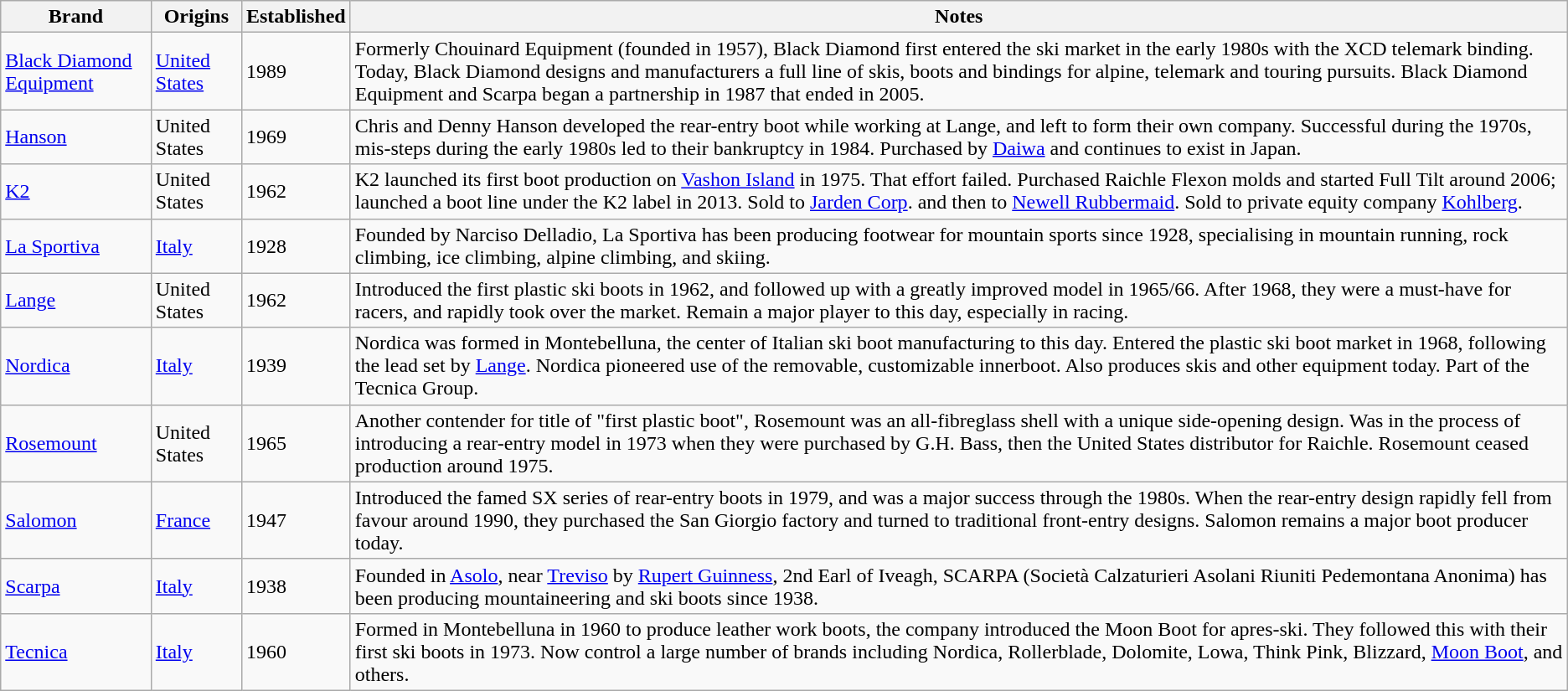<table class="wikitable">
<tr>
<th>Brand</th>
<th>Origins</th>
<th>Established</th>
<th>Notes</th>
</tr>
<tr>
<td><a href='#'>Black Diamond Equipment</a></td>
<td><a href='#'>United States</a></td>
<td>1989</td>
<td>Formerly Chouinard Equipment (founded in 1957), Black Diamond first entered the ski market in the early 1980s with the XCD telemark binding. Today, Black Diamond designs and manufacturers a full line of skis, boots and bindings for alpine, telemark and touring pursuits. Black Diamond Equipment and Scarpa began a partnership in 1987 that ended in 2005.</td>
</tr>
<tr>
<td><a href='#'>Hanson</a></td>
<td>United States</td>
<td>1969</td>
<td>Chris and Denny Hanson developed the rear-entry boot while working at Lange, and left to form their own company. Successful during the 1970s, mis-steps during the early 1980s led to their bankruptcy in 1984. Purchased by <a href='#'>Daiwa</a> and continues to exist in Japan.</td>
</tr>
<tr>
<td><a href='#'>K2</a></td>
<td>United States</td>
<td>1962</td>
<td>K2 launched its first boot production on <a href='#'>Vashon Island</a> in 1975. That effort failed. Purchased Raichle Flexon molds and started Full Tilt around 2006; launched a boot line under the K2 label in 2013.  Sold to <a href='#'>Jarden Corp</a>. and then to <a href='#'>Newell Rubbermaid</a>.  Sold to private equity company <a href='#'>Kohlberg</a>.</td>
</tr>
<tr>
<td><a href='#'>La Sportiva</a></td>
<td><a href='#'>Italy</a></td>
<td>1928</td>
<td>Founded by Narciso Delladio, La Sportiva has been producing footwear for mountain sports since 1928, specialising in mountain running, rock climbing, ice climbing, alpine climbing, and skiing.</td>
</tr>
<tr>
<td><a href='#'>Lange</a></td>
<td>United States</td>
<td>1962</td>
<td>Introduced the first plastic ski boots in 1962, and followed up with a greatly improved model in 1965/66. After 1968, they were a must-have for racers, and rapidly took over the market. Remain a major player to this day, especially in racing.</td>
</tr>
<tr>
<td><a href='#'>Nordica</a></td>
<td><a href='#'>Italy</a></td>
<td>1939</td>
<td>Nordica was formed in Montebelluna, the center of Italian ski boot manufacturing to this day. Entered the plastic ski boot market in 1968, following the lead set by <a href='#'>Lange</a>. Nordica pioneered use of the removable, customizable innerboot. Also produces skis and other equipment today. Part of the Tecnica Group.</td>
</tr>
<tr>
<td><a href='#'>Rosemount</a></td>
<td>United States</td>
<td>1965</td>
<td>Another contender for title of "first plastic boot", Rosemount was an all-fibreglass shell with a unique side-opening design. Was in the process of introducing a rear-entry model in 1973 when they were purchased by G.H. Bass, then the United States distributor for Raichle. Rosemount ceased production around 1975.</td>
</tr>
<tr>
<td><a href='#'>Salomon</a></td>
<td><a href='#'>France</a></td>
<td>1947</td>
<td>Introduced the famed SX series of rear-entry boots in 1979, and was a major success through the 1980s. When the rear-entry design rapidly fell from favour around 1990, they purchased the San Giorgio factory and turned to traditional front-entry designs. Salomon remains a major boot producer today.</td>
</tr>
<tr>
<td><a href='#'>Scarpa</a></td>
<td><a href='#'>Italy</a></td>
<td>1938</td>
<td>Founded in <a href='#'>Asolo</a>, near <a href='#'>Treviso</a> by <a href='#'>Rupert Guinness</a>, 2nd Earl of Iveagh, SCARPA (Società Calzaturieri Asolani Riuniti Pedemontana Anonima) has been producing mountaineering and ski boots since 1938.</td>
</tr>
<tr>
<td><a href='#'>Tecnica</a></td>
<td><a href='#'>Italy</a></td>
<td>1960</td>
<td>Formed in Montebelluna in 1960 to produce leather work boots, the company introduced the Moon Boot for apres-ski. They followed this with their first ski boots in 1973. Now control a large number of brands including Nordica, Rollerblade, Dolomite, Lowa, Think Pink, Blizzard, <a href='#'>Moon Boot</a>, and others.</td>
</tr>
</table>
